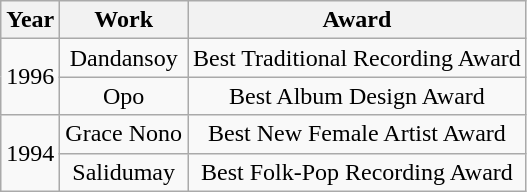<table class="wikitable" style="text-align: center;">
<tr>
<th>Year</th>
<th>Work</th>
<th>Award</th>
</tr>
<tr>
<td rowspan="2">1996</td>
<td>Dandansoy</td>
<td>Best Traditional Recording Award</td>
</tr>
<tr>
<td>Opo</td>
<td>Best Album Design Award</td>
</tr>
<tr>
<td rowspan="2">1994</td>
<td>Grace Nono</td>
<td>Best New Female Artist Award</td>
</tr>
<tr>
<td>Salidumay</td>
<td>Best Folk-Pop Recording Award</td>
</tr>
</table>
